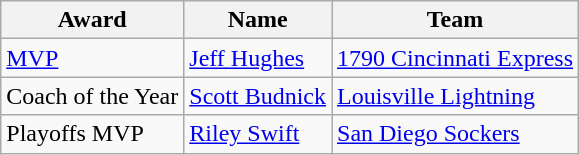<table class="wikitable">
<tr>
<th>Award</th>
<th>Name</th>
<th>Team</th>
</tr>
<tr>
<td><a href='#'>MVP</a></td>
<td><a href='#'>Jeff Hughes</a></td>
<td><a href='#'>1790 Cincinnati Express</a></td>
</tr>
<tr>
<td>Coach of the Year</td>
<td><a href='#'>Scott Budnick</a></td>
<td><a href='#'>Louisville Lightning</a></td>
</tr>
<tr>
<td>Playoffs MVP</td>
<td><a href='#'>Riley Swift</a></td>
<td><a href='#'>San Diego Sockers</a></td>
</tr>
</table>
